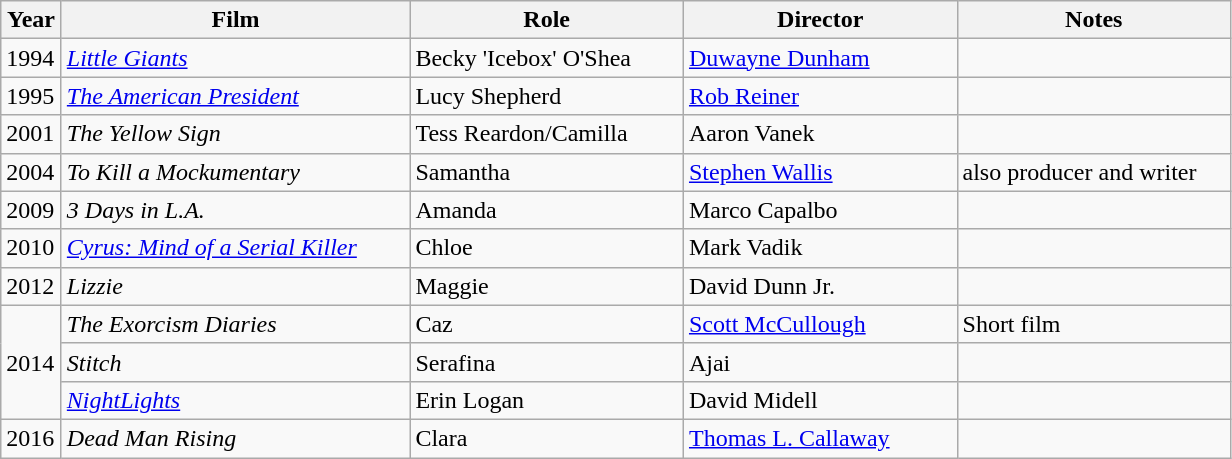<table class="wikitable">
<tr>
<th style="width:33px;">Year</th>
<th style="width:225px;">Film</th>
<th style="width:175px;">Role</th>
<th style="width:175px;">Director</th>
<th style="width:175px;">Notes</th>
</tr>
<tr>
<td>1994</td>
<td><em><a href='#'>Little Giants</a></em></td>
<td>Becky 'Icebox' O'Shea</td>
<td><a href='#'>Duwayne Dunham</a></td>
<td></td>
</tr>
<tr>
<td>1995</td>
<td><em><a href='#'>The American President</a></em></td>
<td>Lucy Shepherd</td>
<td><a href='#'>Rob Reiner</a></td>
<td></td>
</tr>
<tr>
<td>2001</td>
<td><em>The Yellow Sign</em></td>
<td>Tess Reardon/Camilla</td>
<td>Aaron Vanek</td>
<td></td>
</tr>
<tr>
<td>2004</td>
<td><em>To Kill a Mockumentary</em></td>
<td>Samantha</td>
<td><a href='#'>Stephen Wallis</a></td>
<td>also producer and writer</td>
</tr>
<tr>
<td>2009</td>
<td><em>3 Days in L.A.</em></td>
<td>Amanda</td>
<td>Marco Capalbo</td>
<td></td>
</tr>
<tr>
<td>2010</td>
<td><em><a href='#'>Cyrus: Mind of a Serial Killer</a></em></td>
<td>Chloe</td>
<td>Mark Vadik</td>
<td></td>
</tr>
<tr>
<td>2012</td>
<td><em>Lizzie</em></td>
<td>Maggie</td>
<td>David Dunn Jr.</td>
<td></td>
</tr>
<tr>
<td rowspan=3>2014</td>
<td><em>The Exorcism Diaries</em></td>
<td>Caz</td>
<td><a href='#'>Scott McCullough</a></td>
<td>Short film</td>
</tr>
<tr>
<td><em>Stitch</em></td>
<td>Serafina</td>
<td>Ajai</td>
<td></td>
</tr>
<tr>
<td><em><a href='#'>NightLights</a></em> </td>
<td>Erin Logan</td>
<td>David Midell</td>
<td></td>
</tr>
<tr>
<td>2016</td>
<td><em>Dead Man Rising</em></td>
<td>Clara</td>
<td><a href='#'>Thomas L. Callaway</a></td>
<td></td>
</tr>
</table>
